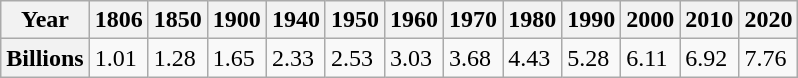<table class="wikitable">
<tr>
<th>Year</th>
<th>1806</th>
<th>1850</th>
<th>1900</th>
<th>1940</th>
<th>1950</th>
<th>1960</th>
<th>1970</th>
<th>1980</th>
<th>1990</th>
<th>2000</th>
<th>2010</th>
<th>2020</th>
</tr>
<tr>
<th>Billions</th>
<td>1.01</td>
<td>1.28</td>
<td>1.65</td>
<td>2.33</td>
<td>2.53</td>
<td>3.03</td>
<td>3.68</td>
<td>4.43</td>
<td>5.28</td>
<td>6.11</td>
<td>6.92</td>
<td>7.76</td>
</tr>
</table>
